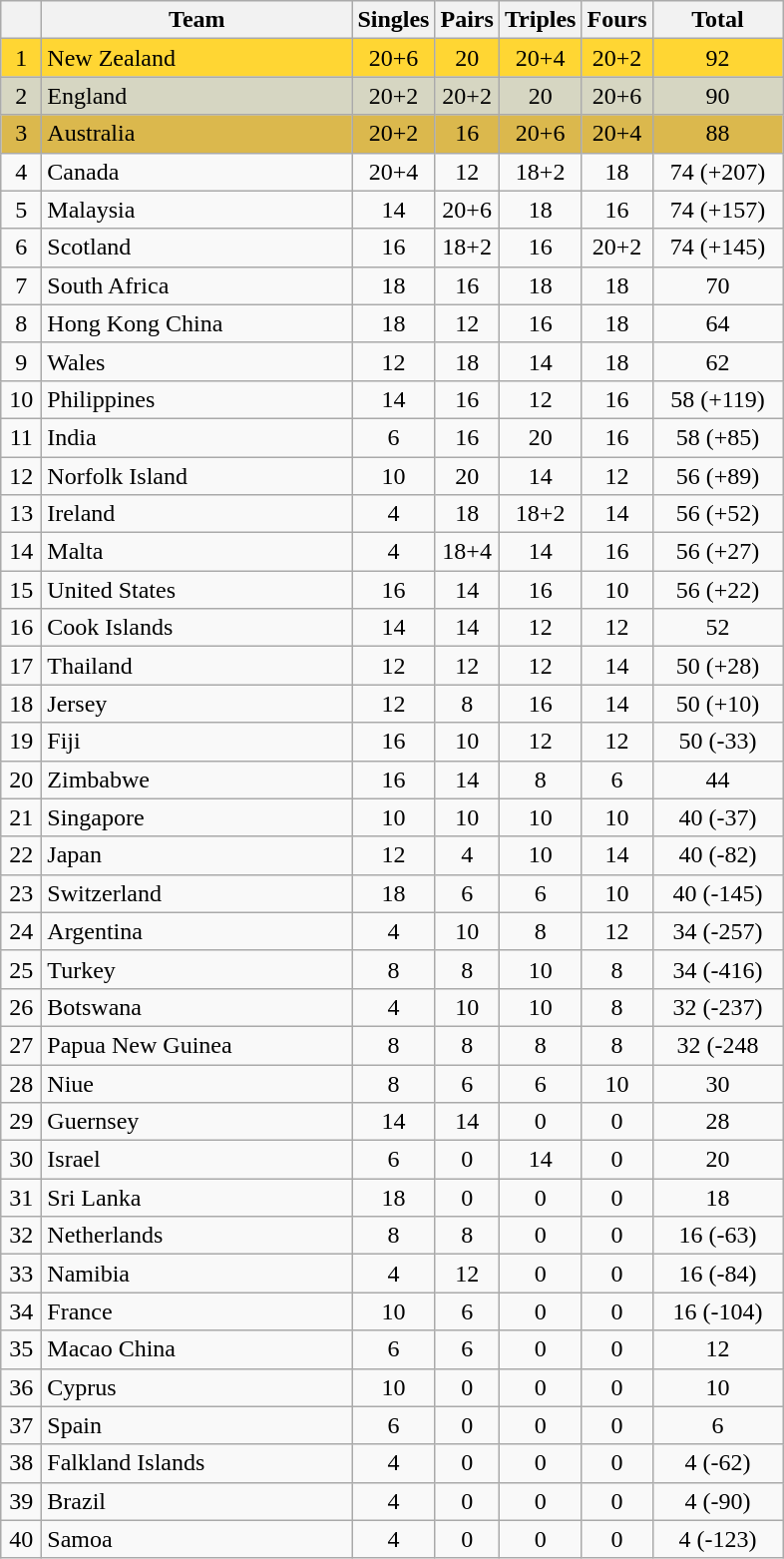<table class="wikitable" style="font-size: 100%">
<tr>
<th width=20></th>
<th width=200>Team</th>
<th width=20>Singles</th>
<th width=20>Pairs</th>
<th width=20>Triples</th>
<th width=20>Fours</th>
<th width=80>Total</th>
</tr>
<tr align=center  style="background: #FFD633;">
<td>1</td>
<td align="left"> New Zealand</td>
<td>20+6</td>
<td>20</td>
<td>20+4</td>
<td>20+2</td>
<td>92</td>
</tr>
<tr align=center style="background: #D6D6C2;">
<td>2</td>
<td align="left"> England</td>
<td>20+2</td>
<td>20+2</td>
<td>20</td>
<td>20+6</td>
<td>90</td>
</tr>
<tr align=center style="background: #DBB84D;">
<td>3</td>
<td align="left"> Australia</td>
<td>20+2</td>
<td>16</td>
<td>20+6</td>
<td>20+4</td>
<td>88</td>
</tr>
<tr align=center>
<td>4</td>
<td align="left"> Canada</td>
<td>20+4</td>
<td>12</td>
<td>18+2</td>
<td>18</td>
<td>74 (+207)</td>
</tr>
<tr align=center>
<td>5</td>
<td align="left"> Malaysia</td>
<td>14</td>
<td>20+6</td>
<td>18</td>
<td>16</td>
<td>74 (+157)</td>
</tr>
<tr align=center>
<td>6</td>
<td align="left"> Scotland</td>
<td>16</td>
<td>18+2</td>
<td>16</td>
<td>20+2</td>
<td>74 (+145)</td>
</tr>
<tr align=center>
<td>7</td>
<td align="left"> South Africa</td>
<td>18</td>
<td>16</td>
<td>18</td>
<td>18</td>
<td>70</td>
</tr>
<tr align=center>
<td>8</td>
<td align="left"> Hong Kong China</td>
<td>18</td>
<td>12</td>
<td>16</td>
<td>18</td>
<td>64</td>
</tr>
<tr align=center>
<td>9</td>
<td align="left"> Wales</td>
<td>12</td>
<td>18</td>
<td>14</td>
<td>18</td>
<td>62</td>
</tr>
<tr align=center>
<td>10</td>
<td align="left"> Philippines</td>
<td>14</td>
<td>16</td>
<td>12</td>
<td>16</td>
<td>58 (+119)</td>
</tr>
<tr align=center>
<td>11</td>
<td align="left"> India</td>
<td>6</td>
<td>16</td>
<td>20</td>
<td>16</td>
<td>58 (+85)</td>
</tr>
<tr align=center>
<td>12</td>
<td align="left"> Norfolk Island</td>
<td>10</td>
<td>20</td>
<td>14</td>
<td>12</td>
<td>56 (+89)</td>
</tr>
<tr align=center>
<td>13</td>
<td align="left"> Ireland</td>
<td>4</td>
<td>18</td>
<td>18+2</td>
<td>14</td>
<td>56 (+52)</td>
</tr>
<tr align=center>
<td>14</td>
<td align="left"> Malta</td>
<td>4</td>
<td>18+4</td>
<td>14</td>
<td>16</td>
<td>56 (+27)</td>
</tr>
<tr align=center>
<td>15</td>
<td align="left"> United States</td>
<td>16</td>
<td>14</td>
<td>16</td>
<td>10</td>
<td>56 (+22)</td>
</tr>
<tr align=center>
<td>16</td>
<td align="left"> Cook Islands</td>
<td>14</td>
<td>14</td>
<td>12</td>
<td>12</td>
<td>52</td>
</tr>
<tr align=center>
<td>17</td>
<td align="left"> Thailand</td>
<td>12</td>
<td>12</td>
<td>12</td>
<td>14</td>
<td>50 (+28)</td>
</tr>
<tr align=center>
<td>18</td>
<td align="left"> Jersey</td>
<td>12</td>
<td>8</td>
<td>16</td>
<td>14</td>
<td>50 (+10)</td>
</tr>
<tr align=center>
<td>19</td>
<td align="left"> Fiji</td>
<td>16</td>
<td>10</td>
<td>12</td>
<td>12</td>
<td>50 (-33)</td>
</tr>
<tr align=center>
<td>20</td>
<td align="left"> Zimbabwe</td>
<td>16</td>
<td>14</td>
<td>8</td>
<td>6</td>
<td>44</td>
</tr>
<tr align=center>
<td>21</td>
<td align="left"> Singapore</td>
<td>10</td>
<td>10</td>
<td>10</td>
<td>10</td>
<td>40 (-37)</td>
</tr>
<tr align=center>
<td>22</td>
<td align="left"> Japan</td>
<td>12</td>
<td>4</td>
<td>10</td>
<td>14</td>
<td>40 (-82)</td>
</tr>
<tr align=center>
<td>23</td>
<td align="left"> Switzerland</td>
<td>18</td>
<td>6</td>
<td>6</td>
<td>10</td>
<td>40 (-145)</td>
</tr>
<tr align=center>
<td>24</td>
<td align="left"> Argentina</td>
<td>4</td>
<td>10</td>
<td>8</td>
<td>12</td>
<td>34 (-257)</td>
</tr>
<tr align=center>
<td>25</td>
<td align="left"> Turkey</td>
<td>8</td>
<td>8</td>
<td>10</td>
<td>8</td>
<td>34 (-416)</td>
</tr>
<tr align=center>
<td>26</td>
<td align="left"> Botswana</td>
<td>4</td>
<td>10</td>
<td>10</td>
<td>8</td>
<td>32 (-237)</td>
</tr>
<tr align=center>
<td>27</td>
<td align="left"> Papua New Guinea</td>
<td>8</td>
<td>8</td>
<td>8</td>
<td>8</td>
<td>32 (-248</td>
</tr>
<tr align=center>
<td>28</td>
<td align="left"> Niue</td>
<td>8</td>
<td>6</td>
<td>6</td>
<td>10</td>
<td>30</td>
</tr>
<tr align=center>
<td>29</td>
<td align="left"> Guernsey</td>
<td>14</td>
<td>14</td>
<td>0</td>
<td>0</td>
<td>28</td>
</tr>
<tr align=center>
<td>30</td>
<td align="left"> Israel</td>
<td>6</td>
<td>0</td>
<td>14</td>
<td>0</td>
<td>20</td>
</tr>
<tr align=center>
<td>31</td>
<td align="left"> Sri Lanka</td>
<td>18</td>
<td>0</td>
<td>0</td>
<td>0</td>
<td>18</td>
</tr>
<tr align=center>
<td>32</td>
<td align="left"> Netherlands</td>
<td>8</td>
<td>8</td>
<td>0</td>
<td>0</td>
<td>16 (-63)</td>
</tr>
<tr align=center>
<td>33</td>
<td align="left"> Namibia</td>
<td>4</td>
<td>12</td>
<td>0</td>
<td>0</td>
<td>16 (-84)</td>
</tr>
<tr align=center>
<td>34</td>
<td align="left"> France</td>
<td>10</td>
<td>6</td>
<td>0</td>
<td>0</td>
<td>16 (-104)</td>
</tr>
<tr align=center>
<td>35</td>
<td align="left"> Macao China</td>
<td>6</td>
<td>6</td>
<td>0</td>
<td>0</td>
<td>12</td>
</tr>
<tr align=center>
<td>36</td>
<td align="left"> Cyprus</td>
<td>10</td>
<td>0</td>
<td>0</td>
<td>0</td>
<td>10</td>
</tr>
<tr align=center>
<td>37</td>
<td align="left"> Spain</td>
<td>6</td>
<td>0</td>
<td>0</td>
<td>0</td>
<td>6</td>
</tr>
<tr align=center>
<td>38</td>
<td align="left"> Falkland Islands</td>
<td>4</td>
<td>0</td>
<td>0</td>
<td>0</td>
<td>4 (-62)</td>
</tr>
<tr align=center>
<td>39</td>
<td align="left"> Brazil</td>
<td>4</td>
<td>0</td>
<td>0</td>
<td>0</td>
<td>4 (-90)</td>
</tr>
<tr align=center>
<td>40</td>
<td align="left"> Samoa</td>
<td>4</td>
<td>0</td>
<td>0</td>
<td>0</td>
<td>4 (-123)</td>
</tr>
</table>
